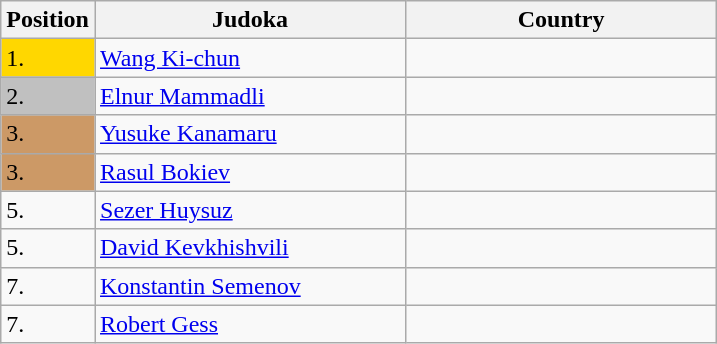<table class="wikitable">
<tr>
<th width="10">Position</th>
<th width="200">Judoka</th>
<th width="200">Country</th>
</tr>
<tr>
<td bgcolor="gold">1.</td>
<td><a href='#'>Wang Ki-chun</a></td>
<td></td>
</tr>
<tr>
<td bgcolor="silver">2.</td>
<td><a href='#'>Elnur Mammadli</a></td>
<td></td>
</tr>
<tr>
<td bgcolor="#CC9966">3.</td>
<td><a href='#'>Yusuke Kanamaru</a></td>
<td></td>
</tr>
<tr>
<td bgcolor="#CC9966">3.</td>
<td><a href='#'>Rasul Bokiev</a></td>
<td></td>
</tr>
<tr>
<td>5.</td>
<td><a href='#'>Sezer Huysuz</a></td>
<td></td>
</tr>
<tr>
<td>5.</td>
<td><a href='#'>David Kevkhishvili</a></td>
<td></td>
</tr>
<tr>
<td>7.</td>
<td><a href='#'>Konstantin Semenov</a></td>
<td></td>
</tr>
<tr>
<td>7.</td>
<td><a href='#'>Robert Gess</a></td>
<td></td>
</tr>
</table>
